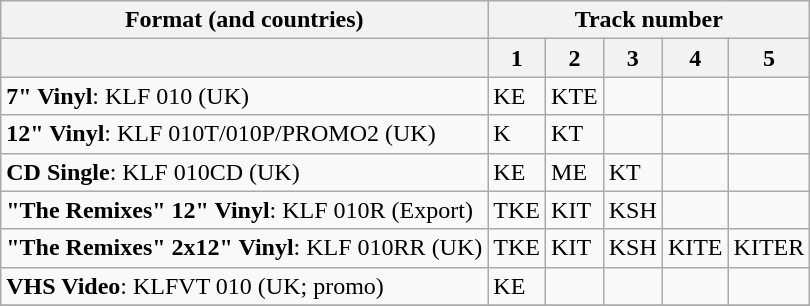<table class="wikitable">
<tr>
<th align="center">Format (and countries)</th>
<th colspan=5>Track number</th>
</tr>
<tr>
<th></th>
<th>1</th>
<th>2</th>
<th>3</th>
<th>4</th>
<th>5</th>
</tr>
<tr>
<td align="left"><strong>7" Vinyl</strong>: KLF 010 (UK)</td>
<td>KE</td>
<td>KTE</td>
<td></td>
<td></td>
<td></td>
</tr>
<tr>
<td align="left"><strong>12" Vinyl</strong>: KLF 010T/010P/PROMO2 (UK)</td>
<td>K</td>
<td>KT</td>
<td></td>
<td></td>
<td></td>
</tr>
<tr>
<td align="left"><strong>CD Single</strong>: KLF 010CD (UK)</td>
<td>KE</td>
<td>ME</td>
<td>KT</td>
<td></td>
<td></td>
</tr>
<tr>
<td align="left"><strong>"The Remixes" 12" Vinyl</strong>: KLF 010R (Export)</td>
<td>TKE</td>
<td>KIT</td>
<td>KSH</td>
<td></td>
<td></td>
</tr>
<tr>
<td align="left"><strong>"The Remixes" 2x12" Vinyl</strong>: KLF 010RR (UK)</td>
<td>TKE</td>
<td>KIT</td>
<td>KSH</td>
<td>KITE</td>
<td>KITER</td>
</tr>
<tr>
<td align="left"><strong>VHS Video</strong>: KLFVT 010 (UK; promo)</td>
<td>KE</td>
<td></td>
<td></td>
<td></td>
<td></td>
</tr>
<tr>
</tr>
</table>
